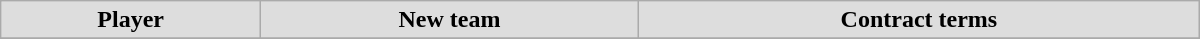<table class="wikitable" style="border-collapse: collapse; width: 50em; padding: 3;">
<tr align="center" bgcolor="#dddddd">
<td><strong>Player</strong></td>
<td><strong>New team</strong></td>
<td><strong>Contract terms</strong></td>
</tr>
<tr>
</tr>
</table>
